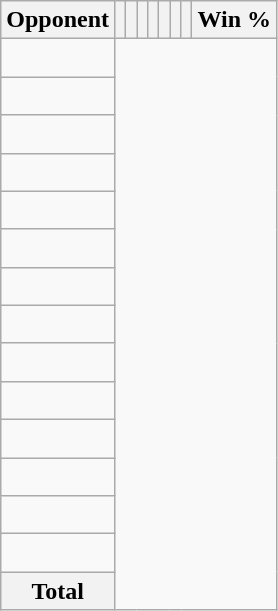<table class="wikitable sortable collapsible collapsed" style="text-align: center;">
<tr>
<th>Opponent</th>
<th></th>
<th></th>
<th></th>
<th></th>
<th></th>
<th></th>
<th></th>
<th>Win %</th>
</tr>
<tr>
<td align="left"><br></td>
</tr>
<tr>
<td align="left"><br></td>
</tr>
<tr>
<td align="left"><br></td>
</tr>
<tr>
<td align="left"><br></td>
</tr>
<tr>
<td align="left"><br></td>
</tr>
<tr>
<td align="left"><br></td>
</tr>
<tr>
<td align="left"><br></td>
</tr>
<tr>
<td align="left"><br></td>
</tr>
<tr>
<td align="left"><br></td>
</tr>
<tr>
<td align="left"><br></td>
</tr>
<tr>
<td align="left"><br></td>
</tr>
<tr>
<td align="left"><br></td>
</tr>
<tr>
<td align="left"><br></td>
</tr>
<tr>
<td align="left"><br></td>
</tr>
<tr class="sortbottom">
<th>Total<br></th>
</tr>
</table>
